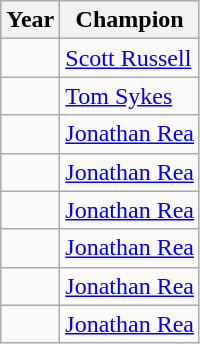<table class="wikitable">
<tr>
<th>Year</th>
<th>Champion</th>
</tr>
<tr>
<td></td>
<td> <a href='#'>Scott Russell</a></td>
</tr>
<tr>
<td></td>
<td> <a href='#'>Tom Sykes</a></td>
</tr>
<tr>
<td></td>
<td> <a href='#'>Jonathan Rea</a></td>
</tr>
<tr>
<td></td>
<td> <a href='#'>Jonathan Rea</a></td>
</tr>
<tr>
<td></td>
<td> <a href='#'>Jonathan Rea</a></td>
</tr>
<tr>
<td></td>
<td> <a href='#'>Jonathan Rea</a></td>
</tr>
<tr>
<td></td>
<td> <a href='#'>Jonathan Rea</a></td>
</tr>
<tr>
<td></td>
<td> <a href='#'>Jonathan Rea</a></td>
</tr>
</table>
